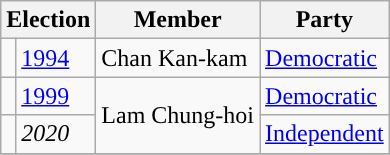<table class="wikitable">
<tr>
<th colspan="2">Election</th>
<th>Member</th>
<th>Party</th>
</tr>
<tr>
<td style="color:inherit;background:"></td>
<td><a href='#'>1994</a></td>
<td>Chan Kan-kam</td>
<td><a href='#'>Democratic</a></td>
</tr>
<tr>
<td style="color:inherit;background:"></td>
<td><a href='#'>1999</a></td>
<td rowspan=2>Lam Chung-hoi</td>
<td><a href='#'>Democratic</a></td>
</tr>
<tr>
<td style="color:inherit;background:"></td>
<td><em>2020</em></td>
<td><a href='#'>Independent</a></td>
</tr>
<tr>
</tr>
</table>
